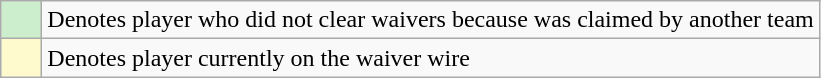<table class="wikitable">
<tr>
<td style="width:20px; background:#cec;"></td>
<td>Denotes player who did not clear waivers because was claimed by another team</td>
</tr>
<tr>
<td style="width:20px; background:#FFFACD;"></td>
<td>Denotes player currently on the waiver wire</td>
</tr>
</table>
